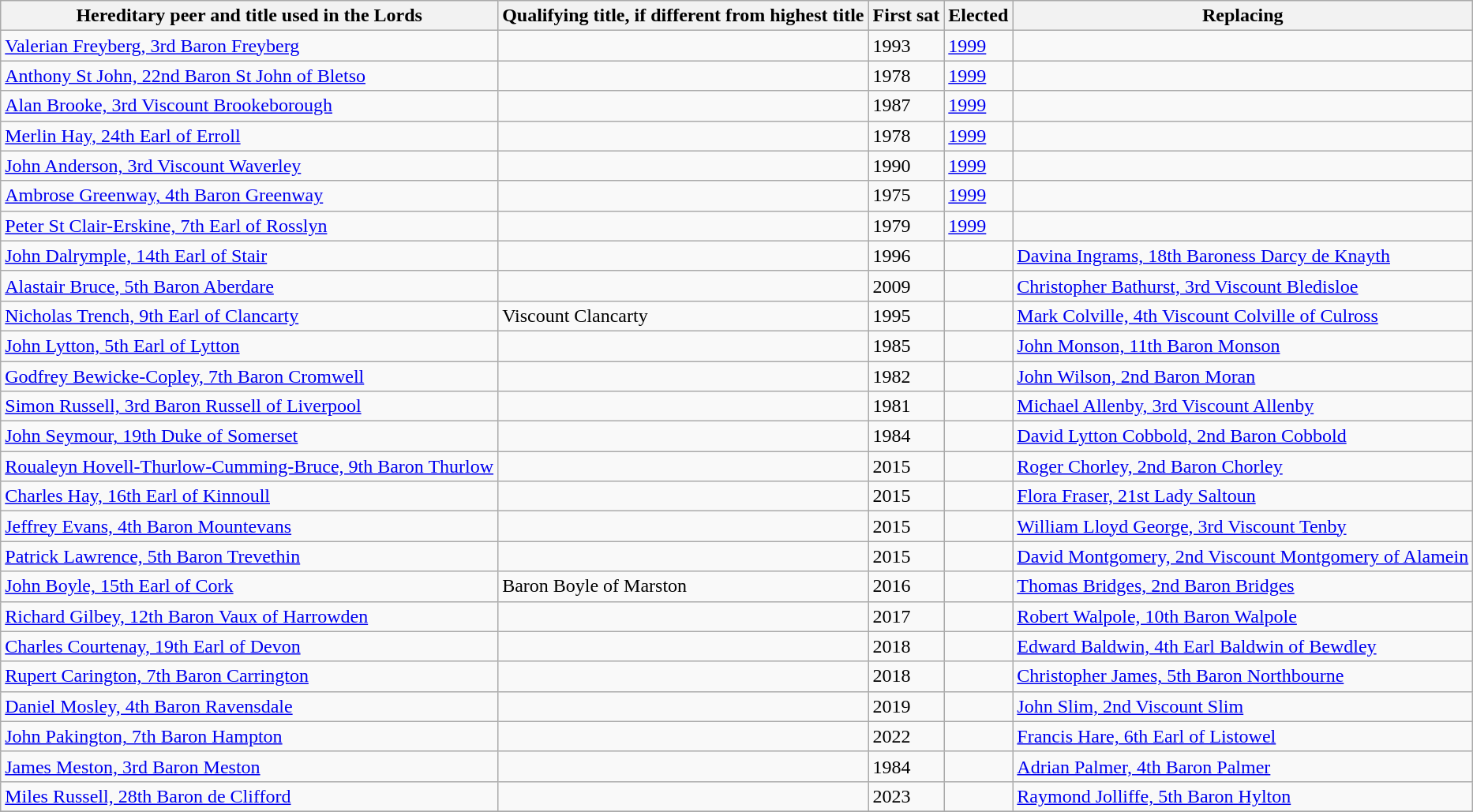<table class="sortable wikitable">
<tr>
<th>Hereditary peer and title used in the Lords</th>
<th>Qualifying title, if different from highest title</th>
<th>First sat</th>
<th>Elected</th>
<th>Replacing</th>
</tr>
<tr>
<td><a href='#'>Valerian Freyberg, 3rd Baron Freyberg</a></td>
<td></td>
<td>1993</td>
<td><a href='#'>1999</a></td>
<td></td>
</tr>
<tr>
<td><a href='#'>Anthony St John, 22nd Baron St John of Bletso</a></td>
<td></td>
<td>1978</td>
<td><a href='#'>1999</a></td>
<td></td>
</tr>
<tr>
<td><a href='#'>Alan Brooke, 3rd Viscount Brookeborough</a></td>
<td></td>
<td>1987</td>
<td><a href='#'>1999</a></td>
<td></td>
</tr>
<tr>
<td><a href='#'>Merlin Hay, 24th Earl of Erroll</a></td>
<td></td>
<td>1978</td>
<td><a href='#'>1999</a></td>
<td></td>
</tr>
<tr>
<td><a href='#'>John Anderson, 3rd Viscount Waverley</a></td>
<td></td>
<td>1990</td>
<td><a href='#'>1999</a></td>
<td></td>
</tr>
<tr>
<td><a href='#'>Ambrose Greenway, 4th Baron Greenway</a></td>
<td></td>
<td>1975</td>
<td><a href='#'>1999</a></td>
<td></td>
</tr>
<tr>
<td><a href='#'>Peter St Clair-Erskine, 7th Earl of Rosslyn</a></td>
<td></td>
<td>1979</td>
<td><a href='#'>1999</a></td>
<td></td>
</tr>
<tr>
<td><a href='#'>John Dalrymple, 14th Earl of Stair</a><br></td>
<td></td>
<td>1996</td>
<td></td>
<td><a href='#'>Davina Ingrams, 18th Baroness Darcy de Knayth</a></td>
</tr>
<tr>
<td><a href='#'>Alastair Bruce, 5th Baron Aberdare</a></td>
<td></td>
<td>2009</td>
<td></td>
<td><a href='#'>Christopher Bathurst, 3rd Viscount Bledisloe</a></td>
</tr>
<tr>
<td><a href='#'>Nicholas Trench, 9th Earl of Clancarty</a></td>
<td>Viscount Clancarty</td>
<td>1995</td>
<td></td>
<td><a href='#'>Mark Colville, 4th Viscount Colville of Culross</a></td>
</tr>
<tr>
<td><a href='#'>John Lytton, 5th Earl of Lytton</a><br></td>
<td></td>
<td>1985</td>
<td></td>
<td><a href='#'>John Monson, 11th Baron Monson</a></td>
</tr>
<tr>
<td><a href='#'>Godfrey Bewicke-Copley, 7th Baron Cromwell</a><br></td>
<td></td>
<td>1982</td>
<td></td>
<td><a href='#'>John Wilson, 2nd Baron Moran</a></td>
</tr>
<tr>
<td><a href='#'>Simon Russell, 3rd Baron Russell of Liverpool</a><br></td>
<td></td>
<td>1981</td>
<td></td>
<td><a href='#'>Michael Allenby, 3rd Viscount Allenby</a></td>
</tr>
<tr>
<td><a href='#'>John Seymour, 19th Duke of Somerset</a><br></td>
<td></td>
<td>1984</td>
<td></td>
<td><a href='#'>David Lytton Cobbold, 2nd Baron Cobbold</a></td>
</tr>
<tr>
<td><a href='#'>Roualeyn Hovell-Thurlow-Cumming-Bruce, 9th Baron Thurlow</a></td>
<td></td>
<td>2015</td>
<td></td>
<td><a href='#'>Roger Chorley, 2nd Baron Chorley</a></td>
</tr>
<tr>
<td><a href='#'>Charles Hay, 16th Earl of Kinnoull</a></td>
<td></td>
<td>2015</td>
<td></td>
<td><a href='#'>Flora Fraser, 21st Lady Saltoun</a></td>
</tr>
<tr>
<td><a href='#'>Jeffrey Evans, 4th Baron Mountevans</a></td>
<td></td>
<td>2015</td>
<td></td>
<td><a href='#'>William Lloyd George, 3rd Viscount Tenby</a></td>
</tr>
<tr>
<td><a href='#'>Patrick Lawrence, 5th Baron Trevethin</a></td>
<td></td>
<td>2015</td>
<td></td>
<td><a href='#'>David Montgomery, 2nd Viscount Montgomery of Alamein</a></td>
</tr>
<tr>
<td><a href='#'>John Boyle, 15th Earl of Cork</a></td>
<td>Baron Boyle of Marston</td>
<td>2016</td>
<td></td>
<td><a href='#'>Thomas Bridges, 2nd Baron Bridges</a></td>
</tr>
<tr>
<td><a href='#'>Richard Gilbey, 12th Baron Vaux of Harrowden</a></td>
<td></td>
<td>2017</td>
<td></td>
<td><a href='#'>Robert Walpole, 10th Baron Walpole</a></td>
</tr>
<tr>
<td><a href='#'>Charles Courtenay, 19th Earl of Devon</a></td>
<td></td>
<td>2018</td>
<td></td>
<td><a href='#'>Edward Baldwin, 4th Earl Baldwin of Bewdley</a></td>
</tr>
<tr>
<td><a href='#'>Rupert Carington, 7th Baron Carrington</a><br></td>
<td></td>
<td>2018</td>
<td></td>
<td><a href='#'>Christopher James, 5th Baron Northbourne</a></td>
</tr>
<tr>
<td><a href='#'>Daniel Mosley, 4th Baron Ravensdale</a></td>
<td></td>
<td>2019</td>
<td></td>
<td><a href='#'>John Slim, 2nd Viscount Slim</a></td>
</tr>
<tr>
<td><a href='#'>John Pakington, 7th Baron Hampton</a></td>
<td></td>
<td>2022</td>
<td></td>
<td><a href='#'>Francis Hare, 6th Earl of Listowel</a></td>
</tr>
<tr>
<td><a href='#'>James Meston, 3rd Baron Meston</a><br></td>
<td></td>
<td>1984</td>
<td></td>
<td><a href='#'>Adrian Palmer, 4th Baron Palmer</a></td>
</tr>
<tr>
<td><a href='#'>Miles Russell, 28th Baron de Clifford</a></td>
<td></td>
<td>2023</td>
<td></td>
<td><a href='#'>Raymond Jolliffe, 5th Baron Hylton</a></td>
</tr>
<tr>
</tr>
</table>
